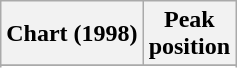<table class="wikitable sortable plainrowheaders" style="text-align:center">
<tr>
<th scope="col">Chart (1998)</th>
<th scope="col">Peak<br>position</th>
</tr>
<tr>
</tr>
<tr>
</tr>
<tr>
</tr>
</table>
